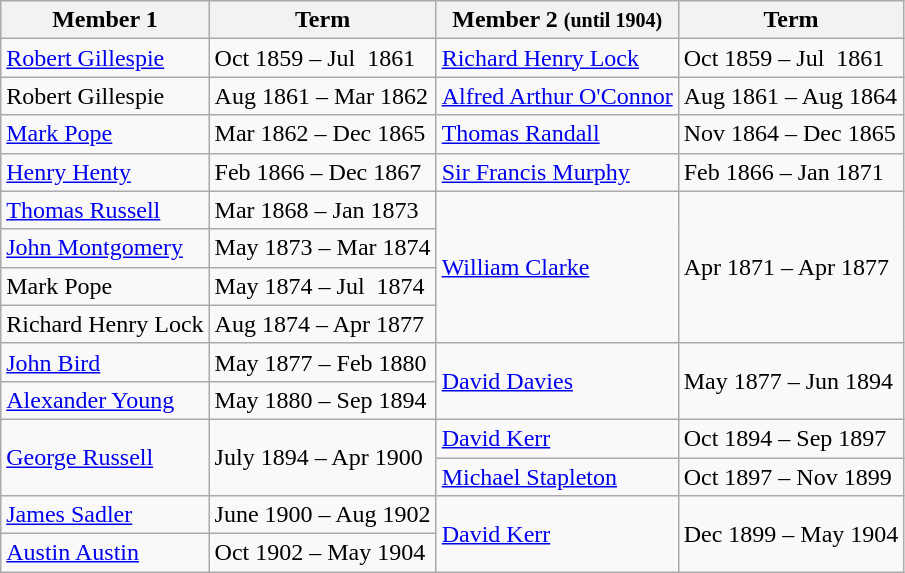<table class="wikitable" style='border-style: none none none none;'>
<tr>
<th>Member 1</th>
<th>Term</th>
<th>Member 2 <small>(until 1904)</small></th>
<th>Term</th>
</tr>
<tr style="background: #f9f9f9">
<td><a href='#'>Robert Gillespie</a></td>
<td>Oct 1859 – Jul  1861</td>
<td><a href='#'>Richard Henry Lock</a></td>
<td>Oct 1859 – Jul  1861</td>
</tr>
<tr style="background: #f9f9f9">
<td>Robert Gillespie</td>
<td>Aug 1861 – Mar 1862</td>
<td><a href='#'>Alfred Arthur O'Connor</a></td>
<td>Aug 1861 – Aug 1864</td>
</tr>
<tr style="background: #f9f9f9">
<td><a href='#'>Mark Pope</a></td>
<td>Mar 1862 – Dec 1865</td>
<td><a href='#'>Thomas Randall</a></td>
<td>Nov 1864 – Dec 1865</td>
</tr>
<tr style="background: #f9f9f9">
<td><a href='#'>Henry Henty</a></td>
<td>Feb 1866 – Dec 1867</td>
<td rowspan=2><a href='#'>Sir Francis Murphy</a></td>
<td rowspan=2>Feb 1866 – Jan 1871</td>
</tr>
<tr style="background: #f9f9f9">
<td rowspan=2><a href='#'>Thomas Russell</a></td>
<td rowspan=2>Mar 1868 – Jan 1873</td>
</tr>
<tr style="background: #f9f9f9">
<td rowspan=4><a href='#'>William Clarke</a></td>
<td rowspan=4>Apr 1871 – Apr 1877</td>
</tr>
<tr style="background: #f9f9f9">
<td><a href='#'>John Montgomery</a></td>
<td>May 1873 – Mar 1874</td>
</tr>
<tr style="background: #f9f9f9">
<td>Mark Pope</td>
<td>May 1874 – Jul  1874 </td>
</tr>
<tr style="background: #f9f9f9">
<td>Richard Henry Lock</td>
<td>Aug 1874 – Apr 1877</td>
</tr>
<tr style="background: #f9f9f9">
<td><a href='#'>John Bird</a></td>
<td>May 1877 – Feb 1880</td>
<td rowspan=2><a href='#'>David Davies</a></td>
<td rowspan=2>May 1877 – Jun 1894</td>
</tr>
<tr style="background: #f9f9f9">
<td><a href='#'>Alexander Young</a></td>
<td>May 1880 – Sep 1894</td>
</tr>
<tr style="background: #f9f9f9">
<td rowspan=2><a href='#'>George Russell</a></td>
<td rowspan=2>July 1894 – Apr 1900</td>
<td><a href='#'>David Kerr</a></td>
<td>Oct 1894 – Sep 1897</td>
</tr>
<tr style="background: #f9f9f9">
<td><a href='#'>Michael Stapleton</a></td>
<td>Oct 1897 – Nov 1899</td>
</tr>
<tr style="background: #f9f9f9">
<td><a href='#'>James Sadler</a></td>
<td>June 1900 – Aug 1902</td>
<td rowspan=2><a href='#'>David Kerr</a></td>
<td rowspan=2>Dec 1899 – May 1904</td>
</tr>
<tr style="background: #f9f9f9">
<td><a href='#'>Austin Austin</a></td>
<td>Oct 1902 – May 1904</td>
</tr>
</table>
